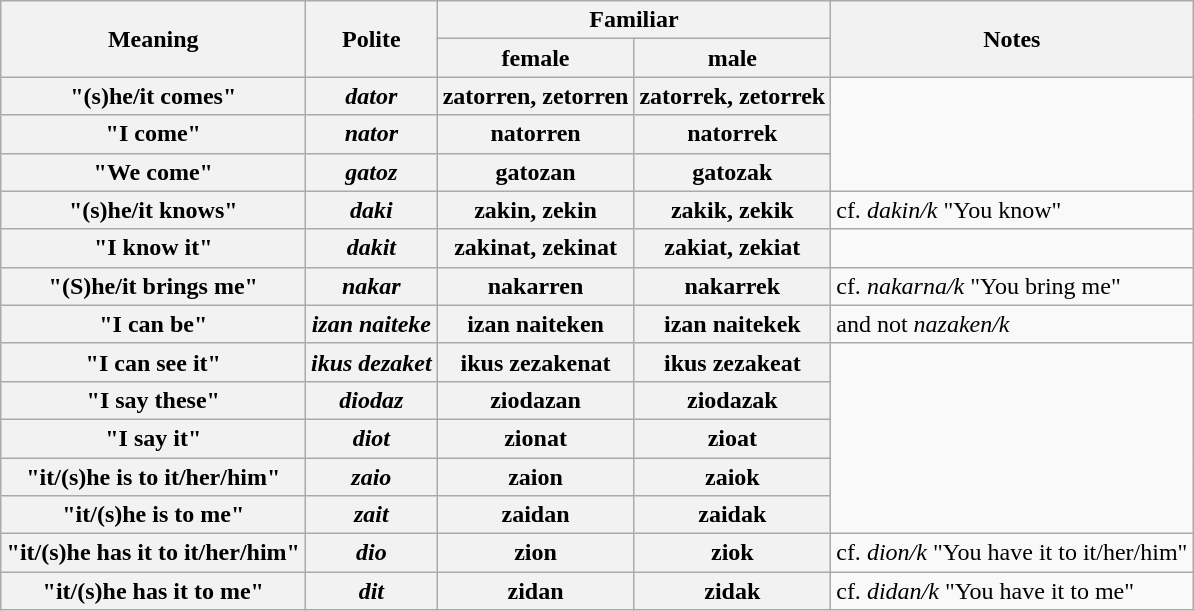<table class="wikitable" style="margin: 1em auto 1em auto">
<tr>
<th rowspan=2 align="center">Meaning</th>
<th rowspan=2 align="center">Polite</th>
<th colspan=2 align="center">Familiar</th>
<th rowspan=2 align="center">Notes</th>
</tr>
<tr>
<th align="center">female</th>
<th align="center">male</th>
</tr>
<tr>
<th>"(s)he/it comes"</th>
<th><em>dator</em></th>
<th><strong>zatorren, zetorren</strong></th>
<th><strong>zatorrek, zetorrek</strong></th>
</tr>
<tr>
<th>"I come"</th>
<th><em>nator</em></th>
<th><strong>natorren</strong></th>
<th><strong>natorrek</strong></th>
</tr>
<tr>
<th>"We come"</th>
<th><em>gatoz</em></th>
<th><strong>gatozan</strong></th>
<th><strong>gatozak</strong></th>
</tr>
<tr>
<th>"(s)he/it knows"</th>
<th><em>daki</em></th>
<th><strong>zakin, zekin</strong></th>
<th><strong>zakik, zekik</strong></th>
<td>cf. <em>dakin/k</em> "You know"</td>
</tr>
<tr>
<th>"I know it"</th>
<th><em>dakit</em></th>
<th><strong>zakinat, zekinat</strong></th>
<th><strong>zakiat, zekiat</strong></th>
</tr>
<tr>
<th>"(S)he/it brings me"</th>
<th><em>nakar</em></th>
<th><strong>nakarren</strong></th>
<th><strong>nakarrek</strong></th>
<td>cf. <em>nakarna/k</em> "You bring me"</td>
</tr>
<tr>
<th>"I can be"</th>
<th><em>izan naiteke</em></th>
<th><strong>izan naiteken</strong></th>
<th><strong>izan naitekek</strong></th>
<td>and not <em>nazaken/k</em></td>
</tr>
<tr>
<th>"I can see it"</th>
<th><em>ikus dezaket</em></th>
<th><strong>ikus zezakenat</strong></th>
<th><strong>ikus zezakeat</strong></th>
</tr>
<tr>
<th>"I say these"</th>
<th><em>diodaz</em></th>
<th><strong>ziodazan</strong></th>
<th><strong>ziodazak</strong></th>
</tr>
<tr>
<th>"I say it"</th>
<th><em>diot</em></th>
<th><strong>zionat</strong></th>
<th><strong>zioat</strong></th>
</tr>
<tr>
<th>"it/(s)he is to it/her/him"</th>
<th><em>zaio</em></th>
<th><strong>zaion</strong></th>
<th><strong>zaiok</strong></th>
</tr>
<tr>
<th>"it/(s)he is to me"</th>
<th><em>zait</em></th>
<th><strong>zaidan</strong></th>
<th><strong>zaidak</strong></th>
</tr>
<tr>
<th>"it/(s)he has it to it/her/him"</th>
<th><em>dio</em></th>
<th><strong>zion</strong></th>
<th><strong>ziok</strong></th>
<td>cf. <em>dion/k</em> "You have it to it/her/him"</td>
</tr>
<tr>
<th>"it/(s)he has it to me"</th>
<th><em>dit</em></th>
<th><strong>zidan</strong></th>
<th><strong>zidak</strong></th>
<td>cf. <em>didan/k</em> "You have it to me"</td>
</tr>
</table>
